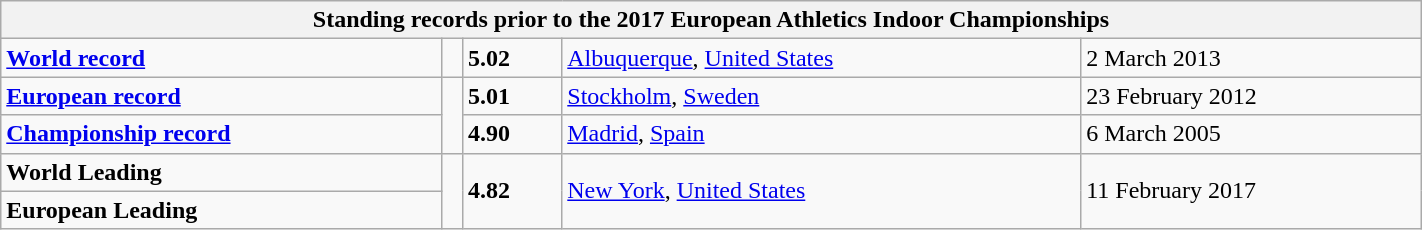<table class="wikitable" width=75%>
<tr>
<th colspan="5">Standing records prior to the 2017 European Athletics Indoor Championships</th>
</tr>
<tr>
<td><strong><a href='#'>World record</a></strong></td>
<td></td>
<td><strong>5.02</strong></td>
<td><a href='#'>Albuquerque</a>, <a href='#'>United States</a></td>
<td>2 March 2013</td>
</tr>
<tr>
<td><strong><a href='#'>European record</a></strong></td>
<td rowspan=2></td>
<td><strong>5.01</strong></td>
<td><a href='#'>Stockholm</a>, <a href='#'>Sweden</a></td>
<td>23 February 2012</td>
</tr>
<tr>
<td><strong><a href='#'>Championship record</a></strong></td>
<td><strong>4.90</strong></td>
<td><a href='#'>Madrid</a>, <a href='#'>Spain</a></td>
<td>6 March 2005</td>
</tr>
<tr>
<td><strong>World Leading</strong></td>
<td rowspan=2></td>
<td rowspan=2><strong>4.82</strong></td>
<td rowspan=2><a href='#'>New York</a>, <a href='#'>United States</a></td>
<td rowspan=2>11 February 2017</td>
</tr>
<tr>
<td><strong>European Leading</strong></td>
</tr>
</table>
